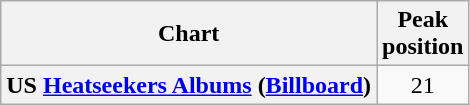<table class="wikitable plainrowheaders" style="text-align:center">
<tr>
<th scope="col">Chart</th>
<th scope="col">Peak<br>position</th>
</tr>
<tr>
<th scope="row">US <a href='#'>Heatseekers Albums</a> (<a href='#'>Billboard</a>)</th>
<td>21</td>
</tr>
</table>
